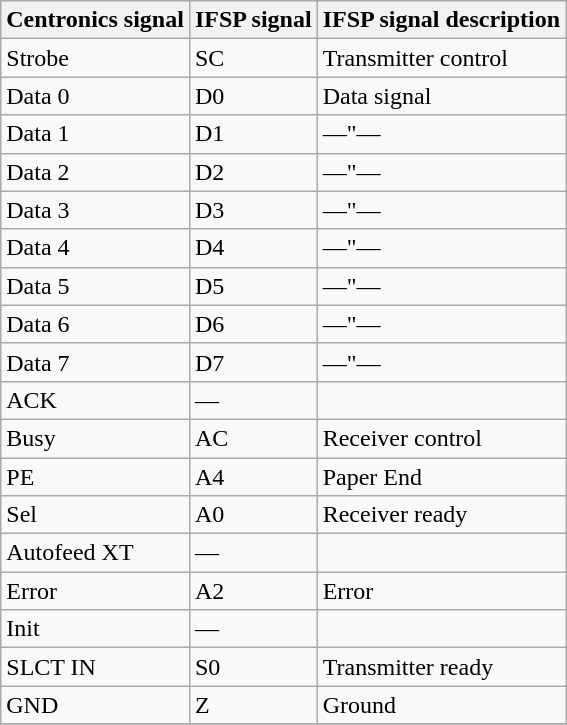<table class="wikitable">
<tr>
<th>Centronics signal</th>
<th>IFSP signal</th>
<th>IFSP signal description</th>
</tr>
<tr>
<td>Strobe</td>
<td>SC</td>
<td>Transmitter control</td>
</tr>
<tr>
<td>Data 0</td>
<td>D0</td>
<td>Data signal</td>
</tr>
<tr>
<td>Data 1</td>
<td>D1</td>
<td>—"—</td>
</tr>
<tr>
<td>Data 2</td>
<td>D2</td>
<td>—"—</td>
</tr>
<tr>
<td>Data 3</td>
<td>D3</td>
<td>—"—</td>
</tr>
<tr>
<td>Data 4</td>
<td>D4</td>
<td>—"—</td>
</tr>
<tr>
<td>Data 5</td>
<td>D5</td>
<td>—"—</td>
</tr>
<tr>
<td>Data 6</td>
<td>D6</td>
<td>—"—</td>
</tr>
<tr>
<td>Data 7</td>
<td>D7</td>
<td>—"—</td>
</tr>
<tr>
<td>ACK</td>
<td>—</td>
<td></td>
</tr>
<tr>
<td>Busy</td>
<td>AC</td>
<td>Receiver control</td>
</tr>
<tr>
<td>PE</td>
<td>A4</td>
<td>Paper End</td>
</tr>
<tr>
<td>Sel</td>
<td>A0</td>
<td>Receiver ready</td>
</tr>
<tr>
<td>Autofeed XT</td>
<td>—</td>
<td></td>
</tr>
<tr>
<td>Error</td>
<td>A2</td>
<td>Error</td>
</tr>
<tr>
<td>Init</td>
<td>—</td>
<td></td>
</tr>
<tr>
<td>SLCT IN</td>
<td>S0</td>
<td>Transmitter ready</td>
</tr>
<tr>
<td>GND</td>
<td>Z</td>
<td>Ground</td>
</tr>
<tr>
</tr>
</table>
